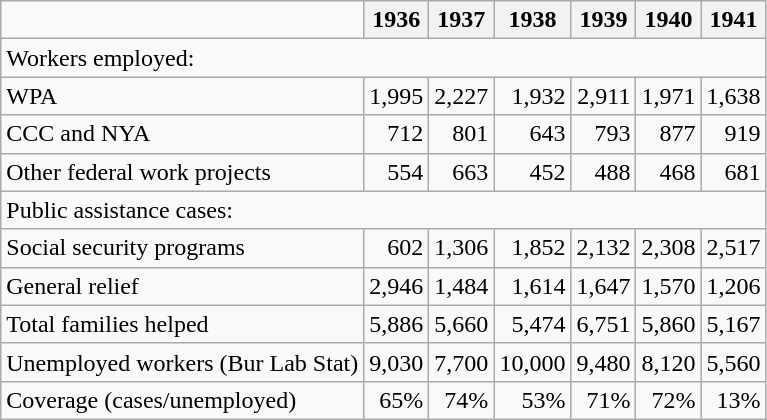<table class="wikitable">
<tr>
<td></td>
<th>1936</th>
<th>1937</th>
<th>1938</th>
<th>1939</th>
<th>1940</th>
<th>1941</th>
</tr>
<tr>
<td colspan="7">Workers employed:</td>
</tr>
<tr>
<td>WPA</td>
<td align="right">1,995</td>
<td align="right">2,227</td>
<td align="right">1,932</td>
<td align="right">2,911</td>
<td align="right">1,971</td>
<td align="right">1,638</td>
</tr>
<tr>
<td>CCC and NYA</td>
<td align="right">712</td>
<td align="right">801</td>
<td align="right">643</td>
<td align="right">793</td>
<td align="right">877</td>
<td align="right">919</td>
</tr>
<tr>
<td>Other federal work projects</td>
<td align="right">554</td>
<td align="right">663</td>
<td align="right">452</td>
<td align="right">488</td>
<td align="right">468</td>
<td align="right">681</td>
</tr>
<tr>
<td colspan="7">Public assistance cases:</td>
</tr>
<tr>
<td>Social security programs</td>
<td align="right">602</td>
<td align="right">1,306</td>
<td align="right">1,852</td>
<td align="right">2,132</td>
<td align="right">2,308</td>
<td align="right">2,517</td>
</tr>
<tr>
<td>General relief</td>
<td align="right">2,946</td>
<td align="right">1,484</td>
<td align="right">1,614</td>
<td align="right">1,647</td>
<td align="right">1,570</td>
<td align="right">1,206</td>
</tr>
<tr>
<td>Total families helped</td>
<td align="right">5,886</td>
<td align="right">5,660</td>
<td align="right">5,474</td>
<td align="right">6,751</td>
<td align="right">5,860</td>
<td align="right">5,167</td>
</tr>
<tr>
<td>Unemployed workers (Bur Lab Stat)</td>
<td align="right">9,030</td>
<td align="right">7,700</td>
<td align="right">10,000</td>
<td align="right">9,480</td>
<td align="right">8,120</td>
<td align="right">5,560</td>
</tr>
<tr>
<td>Coverage (cases/unemployed)</td>
<td align="right">65%</td>
<td align="right">74%</td>
<td align="right">53%</td>
<td align="right">71%</td>
<td align="right">72%</td>
<td align="right">13%</td>
</tr>
</table>
